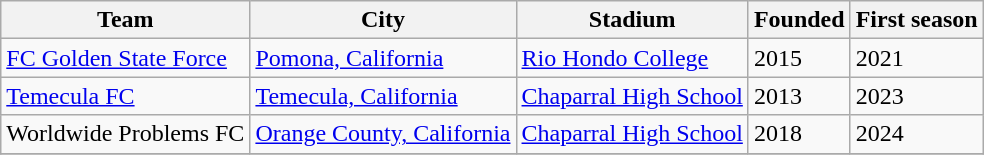<table class="wikitable sortable">
<tr>
<th scope="col">Team</th>
<th scope="col">City</th>
<th scope="col">Stadium</th>
<th scope="col">Founded</th>
<th scope="col">First season</th>
</tr>
<tr>
<td><a href='#'>FC Golden State Force</a></td>
<td><a href='#'>Pomona, California</a></td>
<td><a href='#'>Rio Hondo College</a></td>
<td>2015</td>
<td>2021</td>
</tr>
<tr>
<td><a href='#'>Temecula FC</a></td>
<td><a href='#'>Temecula, California</a></td>
<td><a href='#'>Chaparral High School</a></td>
<td>2013</td>
<td>2023</td>
</tr>
<tr>
<td>Worldwide Problems FC</td>
<td><a href='#'>Orange County, California</a></td>
<td><a href='#'>Chaparral High School</a></td>
<td>2018</td>
<td>2024</td>
</tr>
<tr>
</tr>
</table>
